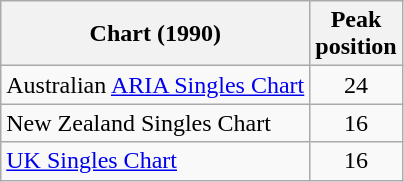<table class="wikitable">
<tr>
<th align="left">Chart (1990)</th>
<th align="left">Peak<br>position</th>
</tr>
<tr>
<td align="left">Australian <a href='#'>ARIA Singles Chart</a></td>
<td style="text-align:center;">24</td>
</tr>
<tr>
<td align="left">New Zealand Singles Chart</td>
<td style="text-align:center;">16</td>
</tr>
<tr>
<td align="left"><a href='#'>UK Singles Chart</a></td>
<td style="text-align:center;">16</td>
</tr>
</table>
